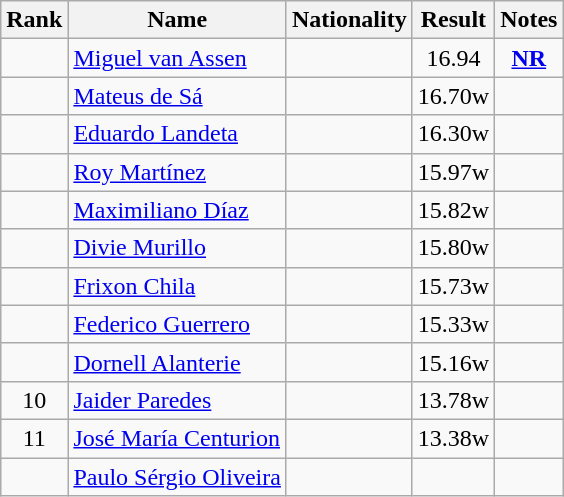<table class="wikitable sortable" style="text-align:center;font-size=95%">
<tr>
<th>Rank</th>
<th>Name</th>
<th>Nationality</th>
<th>Result</th>
<th>Notes</th>
</tr>
<tr>
<td></td>
<td align=left><a href='#'>Miguel van Assen</a></td>
<td align=left></td>
<td>16.94</td>
<td><strong><a href='#'>NR</a></strong></td>
</tr>
<tr>
<td></td>
<td align=left><a href='#'>Mateus de Sá</a></td>
<td align=left></td>
<td>16.70w</td>
<td></td>
</tr>
<tr>
<td></td>
<td align=left><a href='#'>Eduardo Landeta</a></td>
<td align=left></td>
<td>16.30w</td>
<td></td>
</tr>
<tr>
<td></td>
<td align=left><a href='#'>Roy Martínez</a></td>
<td align=left></td>
<td>15.97w</td>
<td></td>
</tr>
<tr>
<td></td>
<td align=left><a href='#'>Maximiliano Díaz</a></td>
<td align=left></td>
<td>15.82w</td>
<td></td>
</tr>
<tr>
<td></td>
<td align=left><a href='#'>Divie Murillo</a></td>
<td align=left></td>
<td>15.80w</td>
<td></td>
</tr>
<tr>
<td></td>
<td align=left><a href='#'>Frixon Chila</a></td>
<td align=left></td>
<td>15.73w</td>
<td></td>
</tr>
<tr>
<td></td>
<td align=left><a href='#'>Federico Guerrero</a></td>
<td align=left></td>
<td>15.33w</td>
<td></td>
</tr>
<tr>
<td></td>
<td align=left><a href='#'>Dornell Alanterie</a></td>
<td align=left></td>
<td>15.16w</td>
<td></td>
</tr>
<tr>
<td>10</td>
<td align=left><a href='#'>Jaider Paredes</a></td>
<td align=left></td>
<td>13.78w</td>
<td></td>
</tr>
<tr>
<td>11</td>
<td align=left><a href='#'>José María Centurion</a></td>
<td align=left></td>
<td>13.38w</td>
<td></td>
</tr>
<tr>
<td></td>
<td align=left><a href='#'>Paulo Sérgio Oliveira</a></td>
<td align=left></td>
<td></td>
<td></td>
</tr>
</table>
